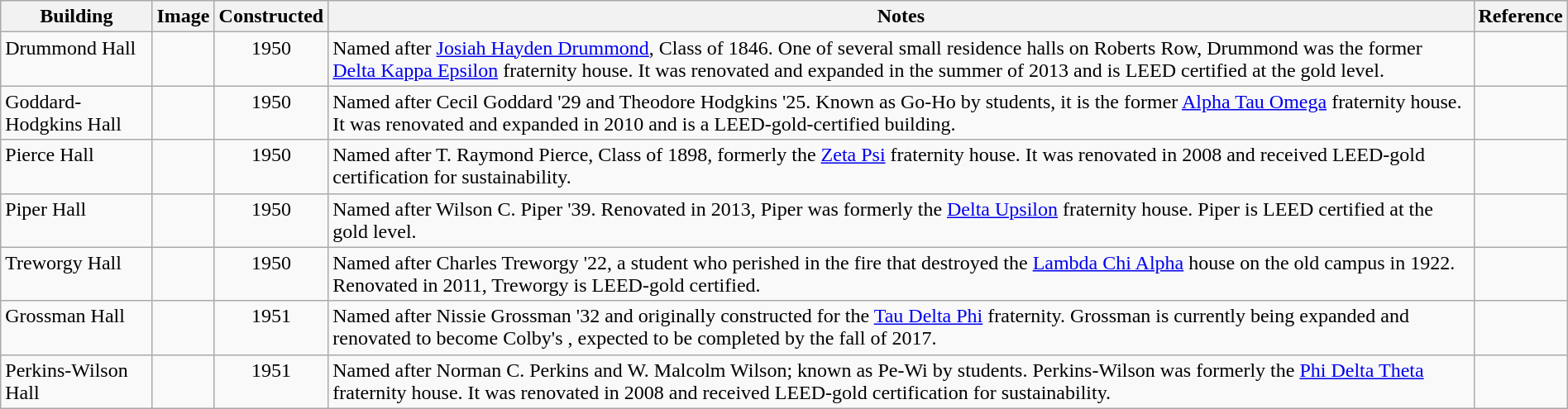<table class="wikitable sortable" style="width:100%">
<tr>
<th style="width:*;">Building</th>
<th style="width:*;" class="unsortable">Image</th>
<th style="width:*;">Constructed</th>
<th style="width:*;" class="unsortable">Notes</th>
<th wdith="*" class="unsortable">Reference</th>
</tr>
<tr valign="top">
<td>Drummond Hall</td>
<td style="text-align:center;"></td>
<td style="text-align:center;">1950</td>
<td>Named after <a href='#'>Josiah Hayden Drummond</a>, Class of 1846. One of several small residence halls on Roberts Row, Drummond was the former <a href='#'>Delta Kappa Epsilon</a> fraternity house. It was renovated and expanded in the summer of 2013 and is LEED certified at the gold level.</td>
<td style="text-align:center;"></td>
</tr>
<tr valign="top">
<td>Goddard-Hodgkins Hall</td>
<td style="text-align:center;"></td>
<td style="text-align:center;">1950</td>
<td>Named after Cecil Goddard '29 and Theodore Hodgkins '25. Known as Go-Ho by students, it is the former <a href='#'>Alpha Tau Omega</a> fraternity house. It was renovated and expanded in 2010 and is a LEED-gold-certified building.</td>
<td style="text-align:center;"></td>
</tr>
<tr valign="top">
<td>Pierce Hall</td>
<td style="text-align:center;"></td>
<td style="text-align:center;">1950</td>
<td>Named after T. Raymond Pierce, Class of 1898, formerly the <a href='#'>Zeta Psi</a> fraternity house. It was renovated in 2008 and received LEED-gold certification for sustainability.</td>
<td style="text-align:center;"></td>
</tr>
<tr valign="top">
<td>Piper Hall</td>
<td style="text-align:center;"></td>
<td style="text-align:center;">1950</td>
<td>Named after Wilson C. Piper '39. Renovated in 2013, Piper was formerly the <a href='#'>Delta Upsilon</a> fraternity house. Piper is LEED certified at the gold level.</td>
<td style="text-align:center;"></td>
</tr>
<tr valign="top">
<td>Treworgy Hall</td>
<td style="text-align:center;"></td>
<td style="text-align:center;">1950</td>
<td>Named after Charles Treworgy '22, a student who perished in the fire that destroyed the <a href='#'>Lambda Chi Alpha</a> house on the old campus in 1922. Renovated in 2011, Treworgy is LEED-gold certified.</td>
<td style="text-align:center;"></td>
</tr>
<tr valign="top">
<td>Grossman Hall</td>
<td style="text-align:center;"></td>
<td style="text-align:center;">1951</td>
<td>Named after Nissie Grossman '32 and originally constructed for the <a href='#'>Tau Delta Phi</a> fraternity. Grossman is currently being expanded and renovated to become Colby's , expected to be completed by the fall of 2017.</td>
<td style="text-align:center;"></td>
</tr>
<tr valign="top">
<td>Perkins-Wilson Hall</td>
<td style="text-align:center;"></td>
<td style="text-align:center;">1951</td>
<td>Named after Norman C. Perkins and W. Malcolm Wilson; known as Pe-Wi by students. Perkins-Wilson was formerly the <a href='#'>Phi Delta Theta</a> fraternity house. It was renovated in 2008 and received LEED-gold certification for sustainability.</td>
<td style="text-align:center;"></td>
</tr>
</table>
